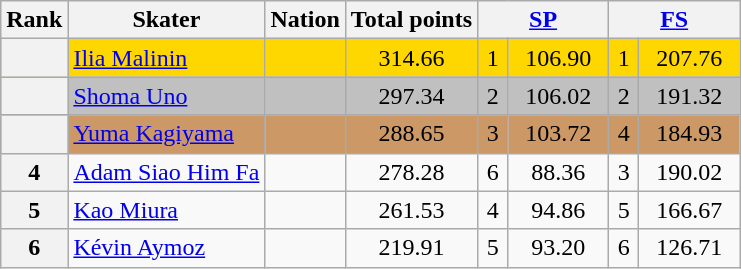<table class="wikitable sortable" style="text-align:left">
<tr>
<th scope="col">Rank</th>
<th scope="col">Skater</th>
<th scope="col">Nation</th>
<th scope="col">Total points</th>
<th colspan="2" scope="col" width="80px"><a href='#'>SP</a></th>
<th colspan="2" scope="col" width="80px"><a href='#'>FS</a></th>
</tr>
<tr bgcolor="gold">
<th scope="row"></th>
<td><a href='#'>Ilia Malinin</a></td>
<td></td>
<td align="center">314.66</td>
<td align="center">1</td>
<td align="center">106.90</td>
<td align="center">1</td>
<td align="center">207.76</td>
</tr>
<tr bgcolor="silver">
<th scope="row"></th>
<td><a href='#'>Shoma Uno</a></td>
<td></td>
<td align="center">297.34</td>
<td align="center">2</td>
<td align="center">106.02</td>
<td align="center">2</td>
<td align="center">191.32</td>
</tr>
<tr bgcolor="cc9966">
<th scope="row"></th>
<td><a href='#'>Yuma Kagiyama</a></td>
<td></td>
<td align="center">288.65</td>
<td align="center">3</td>
<td align="center">103.72</td>
<td align="center">4</td>
<td align="center">184.93</td>
</tr>
<tr>
<th scope="row">4</th>
<td><a href='#'>Adam Siao Him Fa</a></td>
<td></td>
<td align="center">278.28</td>
<td align="center">6</td>
<td align="center">88.36</td>
<td align="center">3</td>
<td align="center">190.02</td>
</tr>
<tr>
<th scope="row">5</th>
<td><a href='#'>Kao Miura</a></td>
<td></td>
<td align="center">261.53</td>
<td align="center">4</td>
<td align="center">94.86</td>
<td align="center">5</td>
<td align="center">166.67</td>
</tr>
<tr>
<th scope="row">6</th>
<td><a href='#'>Kévin Aymoz</a></td>
<td></td>
<td align="center">219.91</td>
<td align="center">5</td>
<td align="center">93.20</td>
<td align="center">6</td>
<td align="center">126.71</td>
</tr>
</table>
